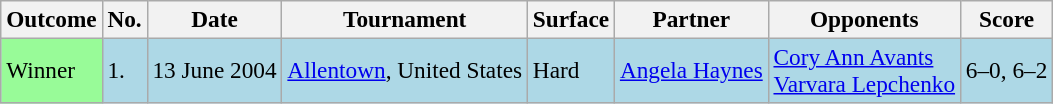<table class="sortable wikitable" style=font-size:97%>
<tr>
<th>Outcome</th>
<th>No.</th>
<th>Date</th>
<th>Tournament</th>
<th>Surface</th>
<th>Partner</th>
<th>Opponents</th>
<th>Score</th>
</tr>
<tr bgcolor=lightblue>
<td bgcolor="98FB98">Winner</td>
<td>1.</td>
<td>13 June 2004</td>
<td><a href='#'>Allentown</a>, United States</td>
<td>Hard</td>
<td> <a href='#'>Angela Haynes</a></td>
<td> <a href='#'>Cory Ann Avants</a><br>  <a href='#'>Varvara Lepchenko</a></td>
<td>6–0, 6–2</td>
</tr>
</table>
